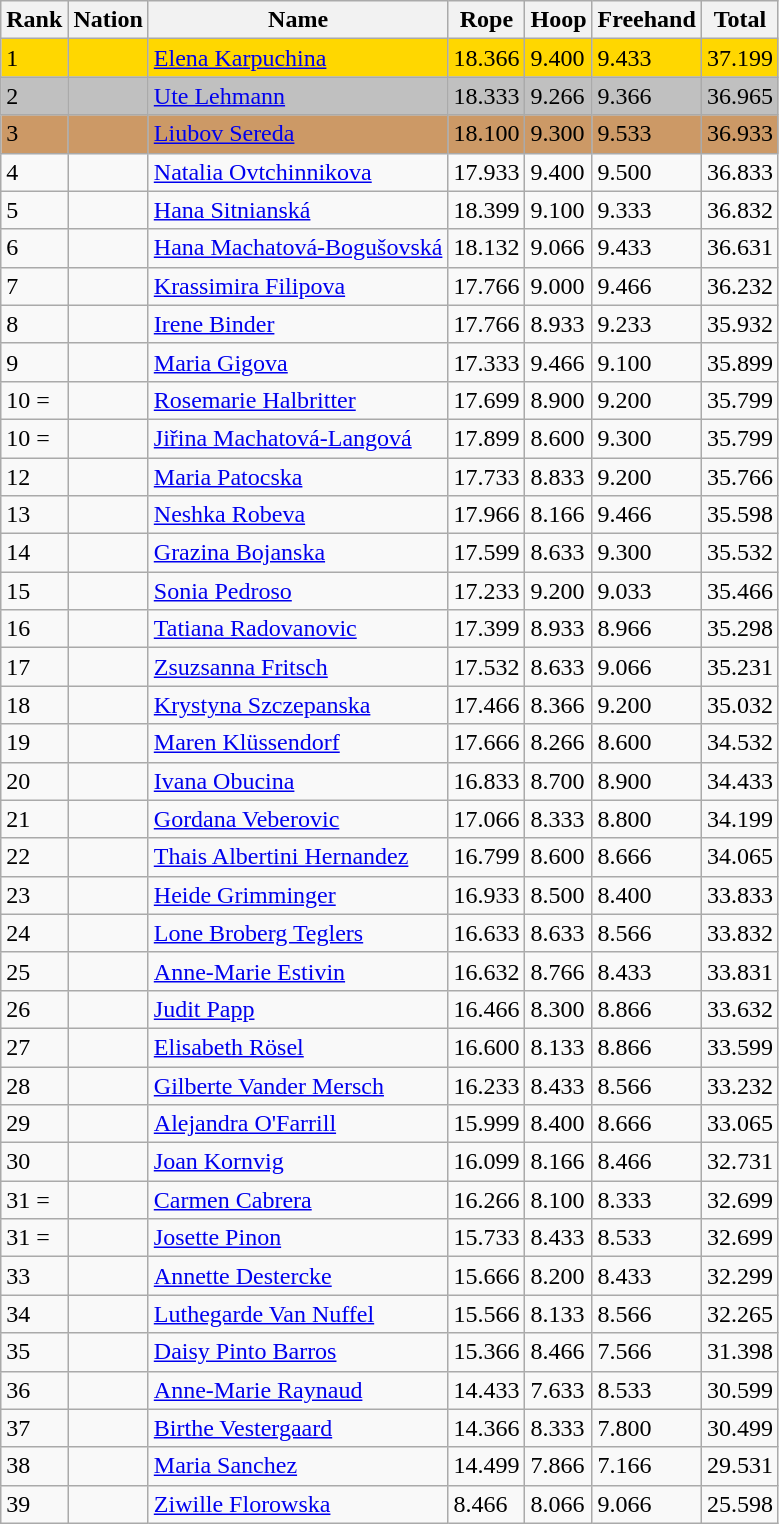<table class="wikitable">
<tr>
<th>Rank</th>
<th>Nation</th>
<th>Name</th>
<th>Rope</th>
<th>Hoop</th>
<th>Freehand</th>
<th>Total</th>
</tr>
<tr bgcolor=gold>
<td>1</td>
<td></td>
<td><a href='#'>Elena Karpuchina</a></td>
<td>18.366</td>
<td>9.400</td>
<td>9.433</td>
<td>37.199</td>
</tr>
<tr bgcolor=silver>
<td>2</td>
<td></td>
<td><a href='#'>Ute Lehmann</a></td>
<td>18.333</td>
<td>9.266</td>
<td>9.366</td>
<td>36.965</td>
</tr>
<tr bgcolor=cc9966>
<td>3</td>
<td></td>
<td><a href='#'>Liubov Sereda</a></td>
<td>18.100</td>
<td>9.300</td>
<td>9.533</td>
<td>36.933</td>
</tr>
<tr>
<td>4</td>
<td></td>
<td><a href='#'>Natalia Ovtchinnikova</a></td>
<td>17.933</td>
<td>9.400</td>
<td>9.500</td>
<td>36.833</td>
</tr>
<tr>
<td>5</td>
<td></td>
<td><a href='#'>Hana Sitnianská</a></td>
<td>18.399</td>
<td>9.100</td>
<td>9.333</td>
<td>36.832</td>
</tr>
<tr>
<td>6</td>
<td></td>
<td><a href='#'>Hana Machatová-Bogušovská</a></td>
<td>18.132</td>
<td>9.066</td>
<td>9.433</td>
<td>36.631</td>
</tr>
<tr>
<td>7</td>
<td></td>
<td><a href='#'>Krassimira Filipova</a></td>
<td>17.766</td>
<td>9.000</td>
<td>9.466</td>
<td>36.232</td>
</tr>
<tr>
<td>8</td>
<td></td>
<td><a href='#'>Irene Binder</a></td>
<td>17.766</td>
<td>8.933</td>
<td>9.233</td>
<td>35.932</td>
</tr>
<tr>
<td>9</td>
<td></td>
<td><a href='#'>Maria Gigova</a></td>
<td>17.333</td>
<td>9.466</td>
<td>9.100</td>
<td>35.899</td>
</tr>
<tr>
<td>10 =</td>
<td></td>
<td><a href='#'>Rosemarie Halbritter</a></td>
<td>17.699</td>
<td>8.900</td>
<td>9.200</td>
<td>35.799</td>
</tr>
<tr>
<td>10 =</td>
<td></td>
<td><a href='#'>Jiřina Machatová-Langová</a></td>
<td>17.899</td>
<td>8.600</td>
<td>9.300</td>
<td>35.799</td>
</tr>
<tr>
<td>12</td>
<td></td>
<td><a href='#'>Maria Patocska</a></td>
<td>17.733</td>
<td>8.833</td>
<td>9.200</td>
<td>35.766</td>
</tr>
<tr>
<td>13</td>
<td></td>
<td><a href='#'>Neshka Robeva</a></td>
<td>17.966</td>
<td>8.166</td>
<td>9.466</td>
<td>35.598</td>
</tr>
<tr>
<td>14</td>
<td></td>
<td><a href='#'>Grazina Bojanska</a></td>
<td>17.599</td>
<td>8.633</td>
<td>9.300</td>
<td>35.532</td>
</tr>
<tr>
<td>15</td>
<td></td>
<td><a href='#'>Sonia Pedroso</a></td>
<td>17.233</td>
<td>9.200</td>
<td>9.033</td>
<td>35.466</td>
</tr>
<tr>
<td>16</td>
<td></td>
<td><a href='#'>Tatiana Radovanovic</a></td>
<td>17.399</td>
<td>8.933</td>
<td>8.966</td>
<td>35.298</td>
</tr>
<tr>
<td>17</td>
<td></td>
<td><a href='#'>Zsuzsanna Fritsch</a></td>
<td>17.532</td>
<td>8.633</td>
<td>9.066</td>
<td>35.231</td>
</tr>
<tr>
<td>18</td>
<td></td>
<td><a href='#'>Krystyna Szczepanska</a></td>
<td>17.466</td>
<td>8.366</td>
<td>9.200</td>
<td>35.032</td>
</tr>
<tr>
<td>19</td>
<td></td>
<td><a href='#'>Maren Klüssendorf</a></td>
<td>17.666</td>
<td>8.266</td>
<td>8.600</td>
<td>34.532</td>
</tr>
<tr>
<td>20</td>
<td></td>
<td><a href='#'>Ivana Obucina</a></td>
<td>16.833</td>
<td>8.700</td>
<td>8.900</td>
<td>34.433</td>
</tr>
<tr>
<td>21</td>
<td></td>
<td><a href='#'>Gordana Veberovic</a></td>
<td>17.066</td>
<td>8.333</td>
<td>8.800</td>
<td>34.199</td>
</tr>
<tr>
<td>22</td>
<td></td>
<td><a href='#'>Thais Albertini Hernandez</a></td>
<td>16.799</td>
<td>8.600</td>
<td>8.666</td>
<td>34.065</td>
</tr>
<tr>
<td>23</td>
<td></td>
<td><a href='#'>Heide Grimminger</a></td>
<td>16.933</td>
<td>8.500</td>
<td>8.400</td>
<td>33.833</td>
</tr>
<tr>
<td>24</td>
<td></td>
<td><a href='#'>Lone Broberg Teglers</a></td>
<td>16.633</td>
<td>8.633</td>
<td>8.566</td>
<td>33.832</td>
</tr>
<tr>
<td>25</td>
<td></td>
<td><a href='#'>Anne-Marie Estivin</a></td>
<td>16.632</td>
<td>8.766</td>
<td>8.433</td>
<td>33.831</td>
</tr>
<tr>
<td>26</td>
<td></td>
<td><a href='#'>Judit Papp</a></td>
<td>16.466</td>
<td>8.300</td>
<td>8.866</td>
<td>33.632</td>
</tr>
<tr>
<td>27</td>
<td></td>
<td><a href='#'>Elisabeth Rösel</a></td>
<td>16.600</td>
<td>8.133</td>
<td>8.866</td>
<td>33.599</td>
</tr>
<tr>
<td>28</td>
<td></td>
<td><a href='#'>Gilberte Vander Mersch</a></td>
<td>16.233</td>
<td>8.433</td>
<td>8.566</td>
<td>33.232</td>
</tr>
<tr>
<td>29</td>
<td></td>
<td><a href='#'>Alejandra O'Farrill</a></td>
<td>15.999</td>
<td>8.400</td>
<td>8.666</td>
<td>33.065</td>
</tr>
<tr>
<td>30</td>
<td></td>
<td><a href='#'>Joan Kornvig</a></td>
<td>16.099</td>
<td>8.166</td>
<td>8.466</td>
<td>32.731</td>
</tr>
<tr>
<td>31 =</td>
<td></td>
<td><a href='#'>Carmen Cabrera</a></td>
<td>16.266</td>
<td>8.100</td>
<td>8.333</td>
<td>32.699</td>
</tr>
<tr>
<td>31 =</td>
<td></td>
<td><a href='#'>Josette Pinon</a></td>
<td>15.733</td>
<td>8.433</td>
<td>8.533</td>
<td>32.699</td>
</tr>
<tr>
<td>33</td>
<td></td>
<td><a href='#'>Annette Destercke</a></td>
<td>15.666</td>
<td>8.200</td>
<td>8.433</td>
<td>32.299</td>
</tr>
<tr>
<td>34</td>
<td></td>
<td><a href='#'>Luthegarde Van Nuffel</a></td>
<td>15.566</td>
<td>8.133</td>
<td>8.566</td>
<td>32.265</td>
</tr>
<tr>
<td>35</td>
<td></td>
<td><a href='#'>Daisy Pinto Barros</a></td>
<td>15.366</td>
<td>8.466</td>
<td>7.566</td>
<td>31.398</td>
</tr>
<tr>
<td>36</td>
<td></td>
<td><a href='#'>Anne-Marie Raynaud</a></td>
<td>14.433</td>
<td>7.633</td>
<td>8.533</td>
<td>30.599</td>
</tr>
<tr>
<td>37</td>
<td></td>
<td><a href='#'>Birthe Vestergaard</a></td>
<td>14.366</td>
<td>8.333</td>
<td>7.800</td>
<td>30.499</td>
</tr>
<tr>
<td>38</td>
<td></td>
<td><a href='#'>Maria Sanchez</a></td>
<td>14.499</td>
<td>7.866</td>
<td>7.166</td>
<td>29.531</td>
</tr>
<tr>
<td>39</td>
<td></td>
<td><a href='#'>Ziwille Florowska</a></td>
<td>8.466</td>
<td>8.066</td>
<td>9.066</td>
<td>25.598</td>
</tr>
</table>
